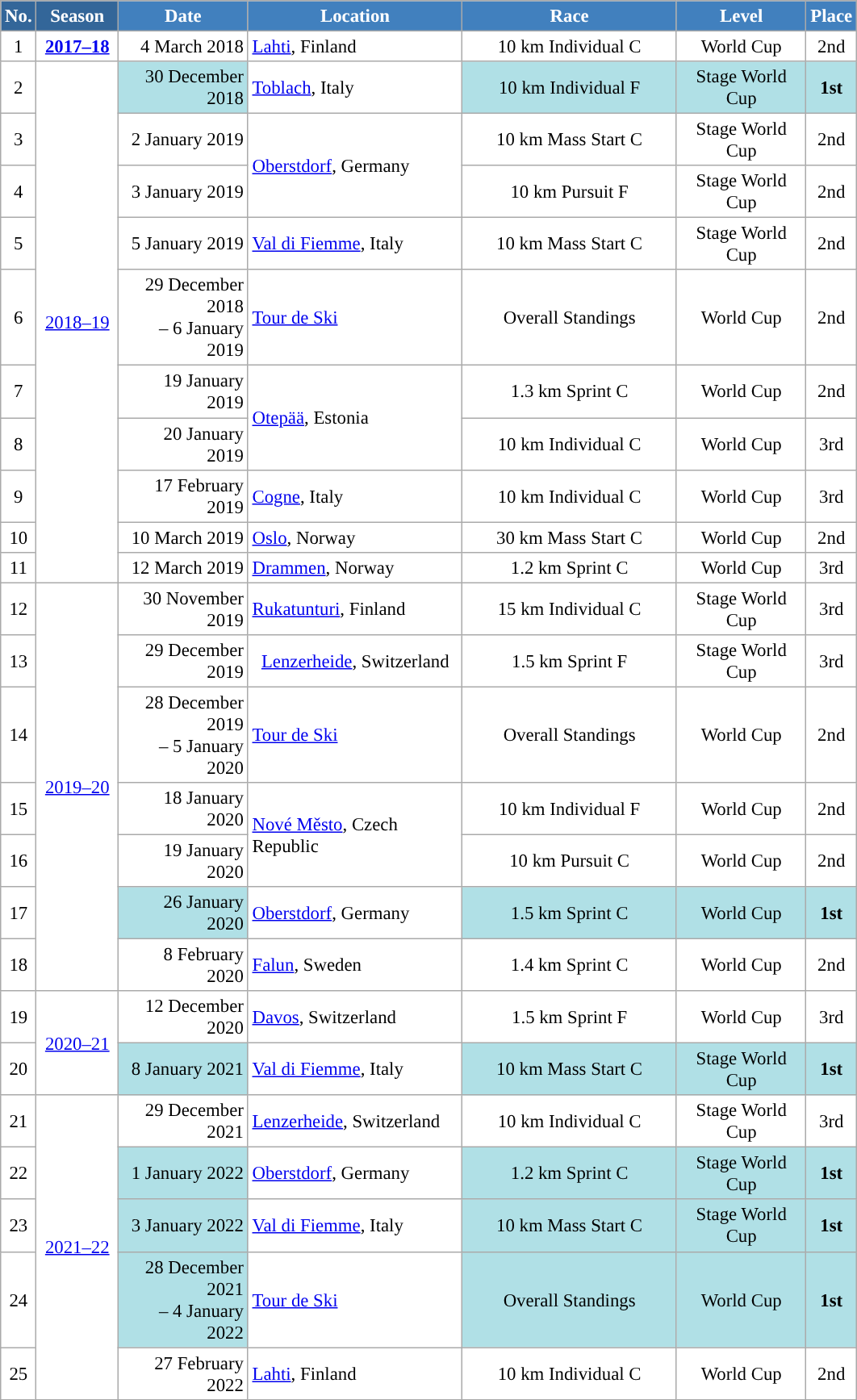<table class="wikitable sortable" style="font-size:95%; text-align:center; border:grey solid 1px; border-collapse:collapse; background:#ffffff;">
<tr style="background:#efefef;">
<th style="background-color:#369; color:white;">No.</th>
<th style="background-color:#369; color:white;">Season</th>
<th style="background-color:#4180be; color:white; width:100px;">Date</th>
<th style="background-color:#4180be; color:white; width:170px;">Location</th>
<th style="background-color:#4180be; color:white; width:170px;">Race</th>
<th style="background-color:#4180be; color:white; width:100px;">Level</th>
<th style="background-color:#4180be; color:white;">Place</th>
</tr>
<tr>
<td align=center>1</td>
<td align=center><strong> <a href='#'>2017–18</a> </strong></td>
<td align=right>4 March 2018</td>
<td align=left> <a href='#'>Lahti</a>, Finland</td>
<td>10 km Individual C</td>
<td>World Cup</td>
<td>2nd</td>
</tr>
<tr>
<td align=center>2</td>
<td rowspan=10 align=center><a href='#'>2018–19</a></td>
<td bgcolor="#BOEOE6" align=right>30 December 2018</td>
<td align=left> <a href='#'>Toblach</a>, Italy</td>
<td bgcolor="#BOEOE6">10 km Individual F</td>
<td bgcolor="#BOEOE6">Stage World Cup</td>
<td bgcolor="#BOEOE6"><strong>1st</strong></td>
</tr>
<tr>
<td align=center>3</td>
<td align=right>2 January 2019</td>
<td rowspan=2 align=left> <a href='#'>Oberstdorf</a>, Germany</td>
<td>10 km Mass Start C</td>
<td>Stage World Cup</td>
<td>2nd</td>
</tr>
<tr>
<td align=center>4</td>
<td align=right>3 January 2019</td>
<td>10 km Pursuit F</td>
<td>Stage World Cup</td>
<td>2nd</td>
</tr>
<tr>
<td align=center>5</td>
<td align=right>5 January 2019</td>
<td align=left> <a href='#'>Val di Fiemme</a>, Italy</td>
<td>10 km Mass Start C</td>
<td>Stage World Cup</td>
<td>2nd</td>
</tr>
<tr>
<td align=center>6</td>
<td align=right>29 December 2018<br>– 6 January 2019</td>
<td align=left> <a href='#'>Tour de Ski</a></td>
<td>Overall Standings</td>
<td>World Cup</td>
<td>2nd</td>
</tr>
<tr>
<td align=center>7</td>
<td align=right>19 January 2019</td>
<td rowspan=2 align=left> <a href='#'>Otepää</a>, Estonia</td>
<td>1.3 km Sprint C</td>
<td>World Cup</td>
<td>2nd</td>
</tr>
<tr>
<td align=center>8</td>
<td align=right>20 January 2019</td>
<td>10 km Individual C</td>
<td>World Cup</td>
<td>3rd</td>
</tr>
<tr>
<td align=center>9</td>
<td align=right>17 February 2019</td>
<td align=left> <a href='#'>Cogne</a>, Italy</td>
<td>10 km Individual C</td>
<td>World Cup</td>
<td>3rd</td>
</tr>
<tr>
<td align=center>10</td>
<td align=right>10 March 2019</td>
<td align=left> <a href='#'>Oslo</a>, Norway</td>
<td>30 km Mass Start C</td>
<td>World Cup</td>
<td>2nd</td>
</tr>
<tr>
<td align=center>11</td>
<td align=right>12 March 2019</td>
<td align=left> <a href='#'>Drammen</a>, Norway</td>
<td>1.2 km Sprint C</td>
<td>World Cup</td>
<td>3rd</td>
</tr>
<tr>
<td align=center>12</td>
<td rowspan=7 align=center><a href='#'>2019–20</a></td>
<td align=right>30 November 2019</td>
<td align=left> <a href='#'>Rukatunturi</a>, Finland</td>
<td>15 km Individual C</td>
<td>Stage World Cup</td>
<td>3rd</td>
</tr>
<tr>
<td align=center>13</td>
<td align=right>29 December 2019</td>
<td align=left>  <a href='#'>Lenzerheide</a>, Switzerland</td>
<td>1.5 km Sprint F</td>
<td>Stage World Cup</td>
<td>3rd</td>
</tr>
<tr>
<td align=center>14</td>
<td align=right>28 December 2019<br>– 5 January 2020</td>
<td align=left> <a href='#'>Tour de Ski</a></td>
<td>Overall Standings</td>
<td>World Cup</td>
<td>2nd</td>
</tr>
<tr>
<td align=center>15</td>
<td align=right>18 January 2020</td>
<td rowspan=2 align=left> <a href='#'>Nové Město</a>, Czech Republic</td>
<td>10 km Individual F</td>
<td>World Cup</td>
<td>2nd</td>
</tr>
<tr>
<td align=center>16</td>
<td align=right>19 January 2020</td>
<td>10 km Pursuit C</td>
<td>World Cup</td>
<td>2nd</td>
</tr>
<tr>
<td align=center>17</td>
<td bgcolor="#BOEOE6" align=right>26 January 2020</td>
<td align=left> <a href='#'>Oberstdorf</a>, Germany</td>
<td bgcolor="#BOEOE6">1.5 km Sprint C</td>
<td bgcolor="#BOEOE6">World Cup</td>
<td bgcolor="#BOEOE6"><strong>1st</strong></td>
</tr>
<tr>
<td align=center>18</td>
<td align=right>8 February 2020</td>
<td align=left> <a href='#'>Falun</a>, Sweden</td>
<td>1.4 km Sprint C</td>
<td>World Cup</td>
<td>2nd</td>
</tr>
<tr>
<td align=center>19</td>
<td rowspan=2 align=center><a href='#'>2020–21</a></td>
<td align=right>12 December 2020</td>
<td align=left> <a href='#'>Davos</a>, Switzerland</td>
<td>1.5 km Sprint F</td>
<td>World Cup</td>
<td>3rd</td>
</tr>
<tr>
<td align=center>20</td>
<td bgcolor="#BOEOE6" align=right>8 January 2021</td>
<td align=left> <a href='#'>Val di Fiemme</a>, Italy</td>
<td bgcolor="#BOEOE6">10 km Mass Start C</td>
<td bgcolor="#BOEOE6">Stage World Cup</td>
<td bgcolor="#BOEOE6"><strong>1st</strong></td>
</tr>
<tr>
<td align=center>21</td>
<td rowspan=5 align=center><a href='#'>2021–22</a></td>
<td align=right>29 December 2021</td>
<td align=left> <a href='#'>Lenzerheide</a>, Switzerland</td>
<td align=center>10 km Individual C</td>
<td>Stage World Cup</td>
<td>3rd</td>
</tr>
<tr>
<td align=center>22</td>
<td bgcolor="#BOEOE6" align=right>1 January 2022</td>
<td align=left> <a href='#'>Oberstdorf</a>, Germany</td>
<td bgcolor="#BOEOE6">1.2 km Sprint C</td>
<td bgcolor="#BOEOE6">Stage World Cup</td>
<td bgcolor="#BOEOE6"><strong>1st</strong></td>
</tr>
<tr>
<td align=center>23</td>
<td bgcolor="#BOEOE6" align=right>3 January 2022</td>
<td align=left> <a href='#'>Val di Fiemme</a>, Italy</td>
<td bgcolor="#BOEOE6">10 km Mass Start C</td>
<td bgcolor="#BOEOE6">Stage World Cup</td>
<td bgcolor="#BOEOE6"><strong>1st</strong></td>
</tr>
<tr>
<td align=center>24</td>
<td bgcolor="#BOEOE6" align=right>28 December 2021<br>– 4 January 2022</td>
<td align=left> <a href='#'>Tour de Ski</a></td>
<td bgcolor="#BOEOE6">Overall Standings</td>
<td bgcolor="#BOEOE6">World Cup</td>
<td bgcolor="#BOEOE6"><strong>1st</strong></td>
</tr>
<tr>
<td align=center>25</td>
<td align=right>27 February 2022</td>
<td align=left> <a href='#'>Lahti</a>, Finland</td>
<td>10 km Individual C</td>
<td>World Cup</td>
<td>2nd</td>
</tr>
</table>
